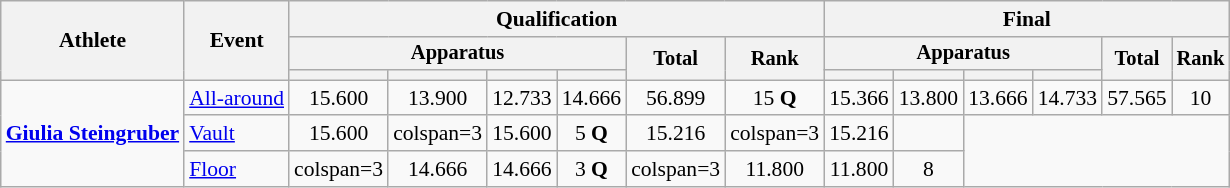<table class="wikitable" style="font-size:90%">
<tr>
<th rowspan=3>Athlete</th>
<th rowspan=3>Event</th>
<th colspan=6>Qualification</th>
<th colspan=6>Final</th>
</tr>
<tr style="font-size:95%">
<th colspan=4>Apparatus</th>
<th rowspan=2>Total</th>
<th rowspan=2>Rank</th>
<th colspan=4>Apparatus</th>
<th rowspan=2>Total</th>
<th rowspan=2>Rank</th>
</tr>
<tr style="font-size:95%">
<th></th>
<th></th>
<th></th>
<th></th>
<th></th>
<th></th>
<th></th>
<th></th>
</tr>
<tr align=center>
<td align=left rowspan=3><strong><a href='#'>Giulia Steingruber</a></strong></td>
<td align=left><a href='#'>All-around</a></td>
<td>15.600</td>
<td>13.900</td>
<td>12.733</td>
<td>14.666</td>
<td>56.899</td>
<td>15 <strong>Q</strong></td>
<td>15.366</td>
<td>13.800</td>
<td>13.666</td>
<td>14.733</td>
<td>57.565</td>
<td>10</td>
</tr>
<tr align=center>
<td align=left><a href='#'>Vault</a></td>
<td>15.600</td>
<td>colspan=3 </td>
<td>15.600</td>
<td>5 <strong>Q</strong></td>
<td>15.216</td>
<td>colspan=3 </td>
<td>15.216</td>
<td></td>
</tr>
<tr align=center>
<td align=left><a href='#'>Floor</a></td>
<td>colspan=3 </td>
<td>14.666</td>
<td>14.666</td>
<td>3 <strong>Q</strong></td>
<td>colspan=3 </td>
<td>11.800</td>
<td>11.800</td>
<td>8</td>
</tr>
</table>
